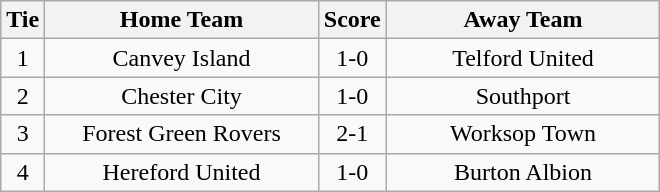<table class="wikitable" style="text-align:center;">
<tr>
<th width=20>Tie</th>
<th width=175>Home Team</th>
<th width=20>Score</th>
<th width=175>Away Team</th>
</tr>
<tr>
<td>1</td>
<td>Canvey Island</td>
<td>1-0</td>
<td>Telford United</td>
</tr>
<tr>
<td>2</td>
<td>Chester City</td>
<td>1-0</td>
<td>Southport</td>
</tr>
<tr>
<td>3</td>
<td>Forest Green Rovers</td>
<td>2-1</td>
<td>Worksop Town</td>
</tr>
<tr>
<td>4</td>
<td>Hereford United</td>
<td>1-0</td>
<td>Burton Albion</td>
</tr>
</table>
